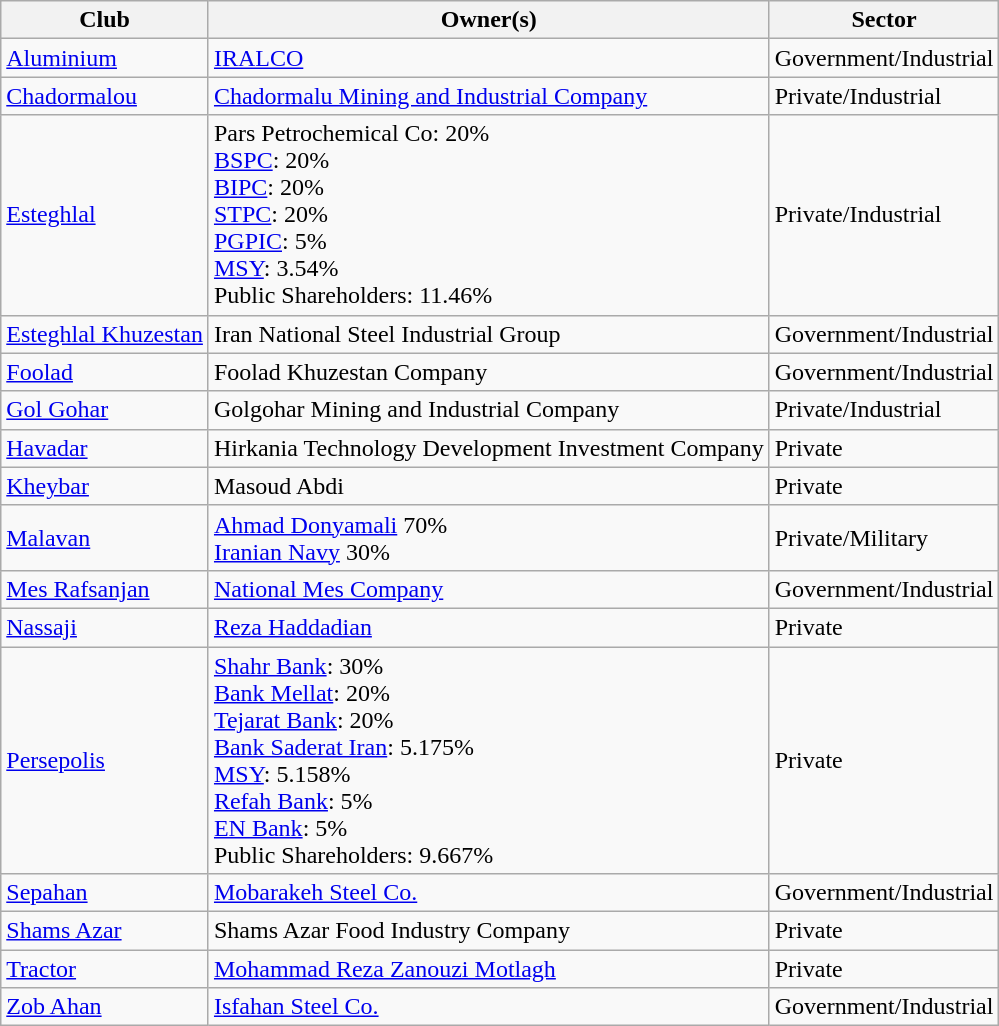<table class="wikitable sortable">
<tr>
<th>Club</th>
<th>Owner(s)</th>
<th>Sector</th>
</tr>
<tr>
<td><a href='#'>Aluminium</a></td>
<td><a href='#'>IRALCO</a></td>
<td>Government/Industrial</td>
</tr>
<tr>
<td><a href='#'>Chadormalou</a></td>
<td><a href='#'>Chadormalu Mining and Industrial Company</a></td>
<td>Private/Industrial</td>
</tr>
<tr>
<td><a href='#'>Esteghlal</a></td>
<td>Pars Petrochemical Co: 20%<br><a href='#'>BSPC</a>: 20%<br><a href='#'>BIPC</a>: 20%<br><a href='#'>STPC</a>: 20%<br><a href='#'>PGPIC</a>: 5%<br><a href='#'>MSY</a>: 3.54% <br>Public Shareholders: 11.46%</td>
<td>Private/Industrial</td>
</tr>
<tr>
<td><a href='#'>Esteghlal Khuzestan</a></td>
<td>Iran National Steel Industrial Group</td>
<td>Government/Industrial</td>
</tr>
<tr>
<td><a href='#'>Foolad</a></td>
<td>Foolad Khuzestan Company</td>
<td>Government/Industrial</td>
</tr>
<tr>
<td><a href='#'>Gol Gohar</a></td>
<td>Golgohar Mining and Industrial Company</td>
<td>Private/Industrial</td>
</tr>
<tr>
<td><a href='#'>Havadar</a></td>
<td>Hirkania Technology Development Investment Company</td>
<td>Private</td>
</tr>
<tr>
<td><a href='#'>Kheybar</a></td>
<td>Masoud Abdi</td>
<td>Private</td>
</tr>
<tr>
<td><a href='#'>Malavan</a></td>
<td><a href='#'>Ahmad Donyamali</a> 70%<br><a href='#'>Iranian Navy</a> 30%</td>
<td>Private/Military</td>
</tr>
<tr>
<td><a href='#'>Mes Rafsanjan</a></td>
<td><a href='#'>National Mes Company</a></td>
<td>Government/Industrial</td>
</tr>
<tr>
<td><a href='#'>Nassaji</a></td>
<td><a href='#'>Reza Haddadian</a></td>
<td>Private</td>
</tr>
<tr>
<td><a href='#'>Persepolis</a></td>
<td><a href='#'>Shahr Bank</a>: 30%<br><a href='#'>Bank Mellat</a>: 20%<br><a href='#'>Tejarat Bank</a>: 20%<br><a href='#'>Bank Saderat Iran</a>: 5.175%<br><a href='#'>MSY</a>: 5.158% <br><a href='#'>Refah Bank</a>: 5%<br><a href='#'>EN Bank</a>: 5%<br>Public Shareholders: 9.667%</td>
<td>Private</td>
</tr>
<tr>
<td><a href='#'>Sepahan</a></td>
<td><a href='#'>Mobarakeh Steel Co.</a></td>
<td>Government/Industrial</td>
</tr>
<tr>
<td><a href='#'>Shams Azar</a></td>
<td>Shams Azar Food Industry Company</td>
<td>Private</td>
</tr>
<tr>
<td><a href='#'>Tractor</a></td>
<td><a href='#'>Mohammad Reza Zanouzi Motlagh</a></td>
<td>Private</td>
</tr>
<tr>
<td><a href='#'>Zob Ahan</a></td>
<td><a href='#'>Isfahan Steel Co.</a></td>
<td>Government/Industrial</td>
</tr>
</table>
